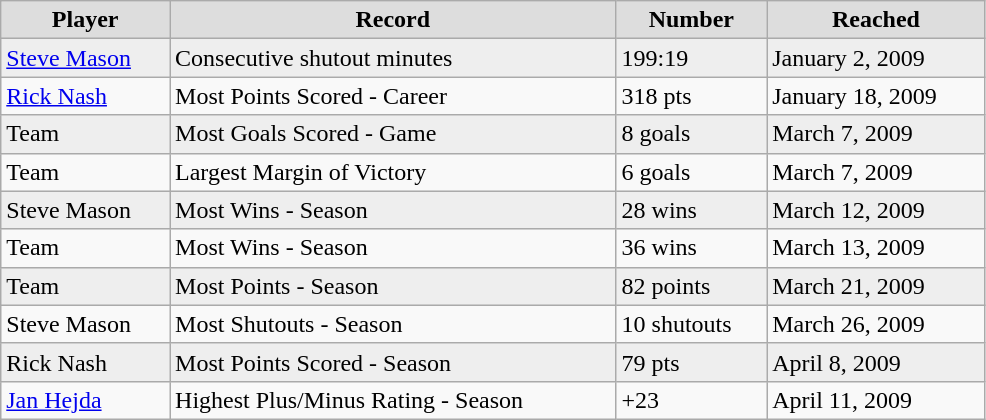<table class="wikitable" width="52%">
<tr align="center"  bgcolor="#dddddd">
<td><strong>Player</strong></td>
<td><strong>Record</strong></td>
<td><strong>Number</strong></td>
<td><strong>Reached</strong></td>
</tr>
<tr bgcolor="#eeeeee">
<td><a href='#'>Steve Mason</a></td>
<td>Consecutive shutout minutes</td>
<td>199:19</td>
<td>January 2, 2009</td>
</tr>
<tr>
<td><a href='#'>Rick Nash</a></td>
<td>Most Points Scored - Career</td>
<td>318 pts</td>
<td>January 18, 2009</td>
</tr>
<tr bgcolor="#eeeeee">
<td>Team</td>
<td>Most Goals Scored - Game</td>
<td>8 goals</td>
<td>March 7, 2009</td>
</tr>
<tr>
<td>Team</td>
<td>Largest Margin of Victory</td>
<td>6 goals</td>
<td>March 7, 2009</td>
</tr>
<tr bgcolor="#eeeeee">
<td>Steve Mason</td>
<td>Most Wins - Season</td>
<td>28 wins</td>
<td>March 12, 2009</td>
</tr>
<tr>
<td>Team</td>
<td>Most Wins - Season</td>
<td>36 wins</td>
<td>March 13, 2009</td>
</tr>
<tr bgcolor="#eeeeee">
<td>Team</td>
<td>Most Points - Season</td>
<td>82 points</td>
<td>March 21, 2009</td>
</tr>
<tr>
<td>Steve Mason</td>
<td>Most Shutouts - Season</td>
<td>10 shutouts</td>
<td>March 26, 2009</td>
</tr>
<tr bgcolor="#eeeeee">
<td>Rick Nash</td>
<td>Most Points Scored - Season</td>
<td>79 pts</td>
<td>April 8, 2009</td>
</tr>
<tr>
<td><a href='#'>Jan Hejda</a></td>
<td>Highest Plus/Minus Rating - Season</td>
<td>+23</td>
<td>April 11, 2009</td>
</tr>
</table>
